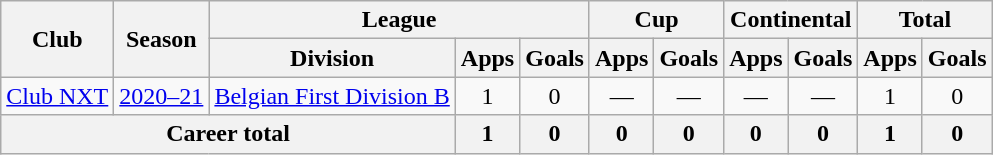<table class=wikitable style=text-align:center>
<tr>
<th rowspan=2>Club</th>
<th rowspan=2>Season</th>
<th colspan=3>League</th>
<th colspan=2>Cup</th>
<th colspan=2>Continental</th>
<th colspan=2>Total</th>
</tr>
<tr>
<th>Division</th>
<th>Apps</th>
<th>Goals</th>
<th>Apps</th>
<th>Goals</th>
<th>Apps</th>
<th>Goals</th>
<th>Apps</th>
<th>Goals</th>
</tr>
<tr>
<td rowspan=1><a href='#'>Club NXT</a></td>
<td><a href='#'>2020–21</a></td>
<td><a href='#'>Belgian First Division B</a></td>
<td>1</td>
<td>0</td>
<td>—</td>
<td>—</td>
<td>—</td>
<td>—</td>
<td>1</td>
<td>0</td>
</tr>
<tr>
<th colspan=3>Career total</th>
<th>1</th>
<th>0</th>
<th>0</th>
<th>0</th>
<th>0</th>
<th>0</th>
<th>1</th>
<th>0</th>
</tr>
</table>
